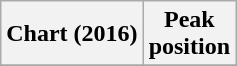<table class="wikitable sortable plainrowheaders" style="text-align:center">
<tr>
<th scope="col">Chart (2016)</th>
<th scope="col">Peak<br> position</th>
</tr>
<tr>
</tr>
</table>
